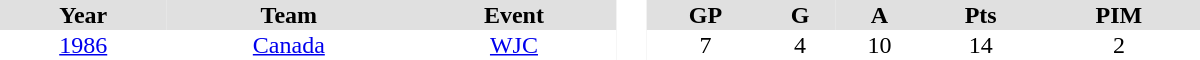<table border="0" cellpadding="1" cellspacing="0" style="text-align:center; width:50em">
<tr ALIGN="center" bgcolor="#e0e0e0">
<th>Year</th>
<th>Team</th>
<th>Event</th>
<th rowspan="99" bgcolor="#ffffff"> </th>
<th>GP</th>
<th>G</th>
<th>A</th>
<th>Pts</th>
<th>PIM</th>
</tr>
<tr>
<td><a href='#'>1986</a></td>
<td><a href='#'>Canada</a></td>
<td><a href='#'>WJC</a></td>
<td>7</td>
<td>4</td>
<td>10</td>
<td>14</td>
<td>2</td>
</tr>
</table>
